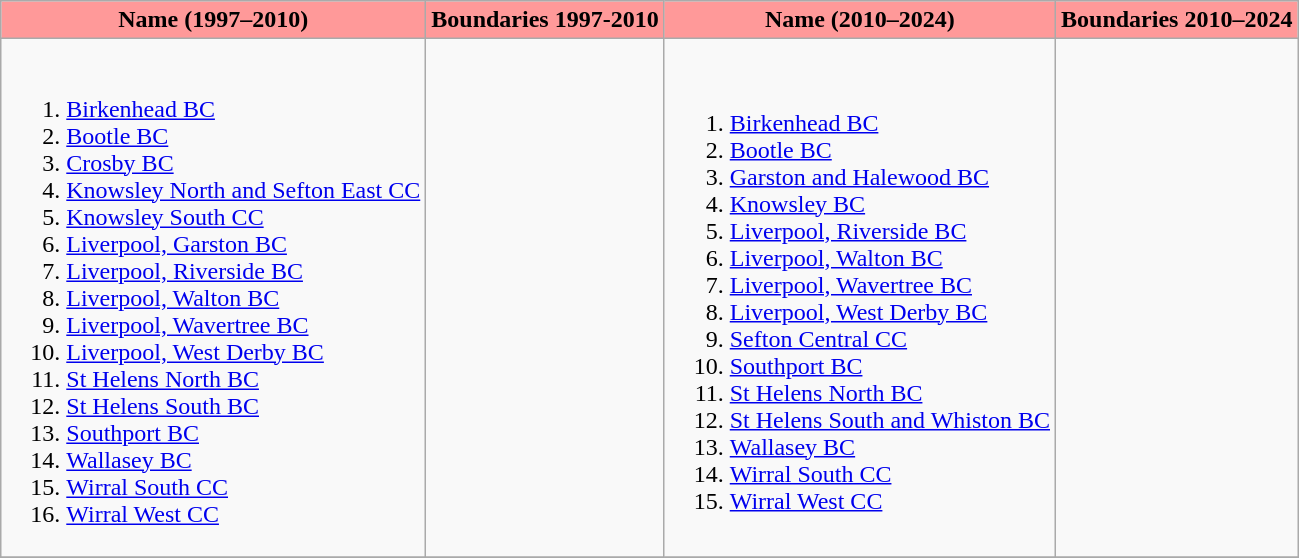<table class="wikitable">
<tr>
<th style="background-color:#ff9999">Name (1997–2010)</th>
<th style="background-color:#ff9999">Boundaries 1997-2010</th>
<th style="background-color:#ff9999">Name (2010–2024)</th>
<th style="background-color:#ff9999">Boundaries 2010–2024</th>
</tr>
<tr>
<td><br><ol><li><a href='#'>Birkenhead BC</a></li><li><a href='#'>Bootle BC</a></li><li><a href='#'>Crosby BC</a></li><li><a href='#'>Knowsley North and Sefton East CC</a></li><li><a href='#'>Knowsley South CC</a></li><li><a href='#'>Liverpool, Garston BC</a></li><li><a href='#'>Liverpool, Riverside BC</a></li><li><a href='#'>Liverpool, Walton BC</a></li><li><a href='#'>Liverpool, Wavertree BC</a></li><li><a href='#'>Liverpool, West Derby BC</a></li><li><a href='#'>St Helens North BC</a></li><li><a href='#'>St Helens South BC</a></li><li><a href='#'>Southport BC</a></li><li><a href='#'>Wallasey BC</a></li><li><a href='#'>Wirral South CC</a></li><li><a href='#'>Wirral West CC</a></li></ol></td>
<td></td>
<td><br><ol><li><a href='#'>Birkenhead BC</a></li><li><a href='#'>Bootle BC</a></li><li><a href='#'>Garston and Halewood BC</a></li><li><a href='#'>Knowsley BC</a></li><li><a href='#'>Liverpool, Riverside BC</a></li><li><a href='#'>Liverpool, Walton BC</a></li><li><a href='#'>Liverpool, Wavertree BC</a></li><li><a href='#'>Liverpool, West Derby BC</a></li><li><a href='#'>Sefton Central CC</a></li><li><a href='#'>Southport BC</a></li><li><a href='#'>St Helens North BC</a></li><li><a href='#'>St Helens South and Whiston BC</a></li><li><a href='#'>Wallasey BC</a></li><li><a href='#'>Wirral South CC</a></li><li><a href='#'>Wirral West CC</a></li></ol></td>
<td></td>
</tr>
<tr>
</tr>
</table>
